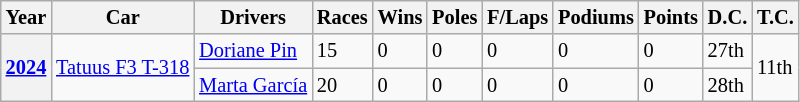<table class="wikitable" style="font-size:85%">
<tr>
<th>Year</th>
<th>Car</th>
<th>Drivers</th>
<th>Races</th>
<th>Wins</th>
<th>Poles</th>
<th>F/Laps</th>
<th>Podiums</th>
<th>Points</th>
<th>D.C.</th>
<th>T.C.</th>
</tr>
<tr>
<th rowspan="2"><a href='#'>2024</a></th>
<td rowspan="2"><a href='#'>Tatuus F3 T-318</a></td>
<td> <a href='#'>Doriane Pin</a></td>
<td>15</td>
<td>0</td>
<td>0</td>
<td>0</td>
<td>0</td>
<td>0</td>
<td>27th</td>
<td rowspan="2">11th</td>
</tr>
<tr>
<td> <a href='#'>Marta García</a></td>
<td>20</td>
<td>0</td>
<td>0</td>
<td>0</td>
<td>0</td>
<td>0</td>
<td>28th</td>
</tr>
</table>
